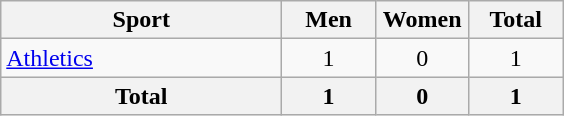<table class="wikitable sortable" style="text-align:center;">
<tr>
<th width=180>Sport</th>
<th width=55>Men</th>
<th width=55>Women</th>
<th width=55>Total</th>
</tr>
<tr>
<td align=left><a href='#'>Athletics</a></td>
<td>1</td>
<td>0</td>
<td>1</td>
</tr>
<tr>
<th>Total</th>
<th>1</th>
<th>0</th>
<th>1</th>
</tr>
</table>
